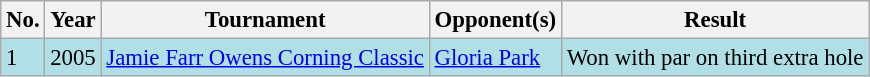<table class="wikitable" style="font-size:95%;">
<tr>
<th>No.</th>
<th>Year</th>
<th>Tournament</th>
<th>Opponent(s)</th>
<th>Result</th>
</tr>
<tr style="background:#B0E0E6;">
<td>1</td>
<td>2005</td>
<td><a href='#'>Jamie Farr Owens Corning Classic</a></td>
<td> <a href='#'>Gloria Park</a></td>
<td>Won with par on third extra hole</td>
</tr>
</table>
